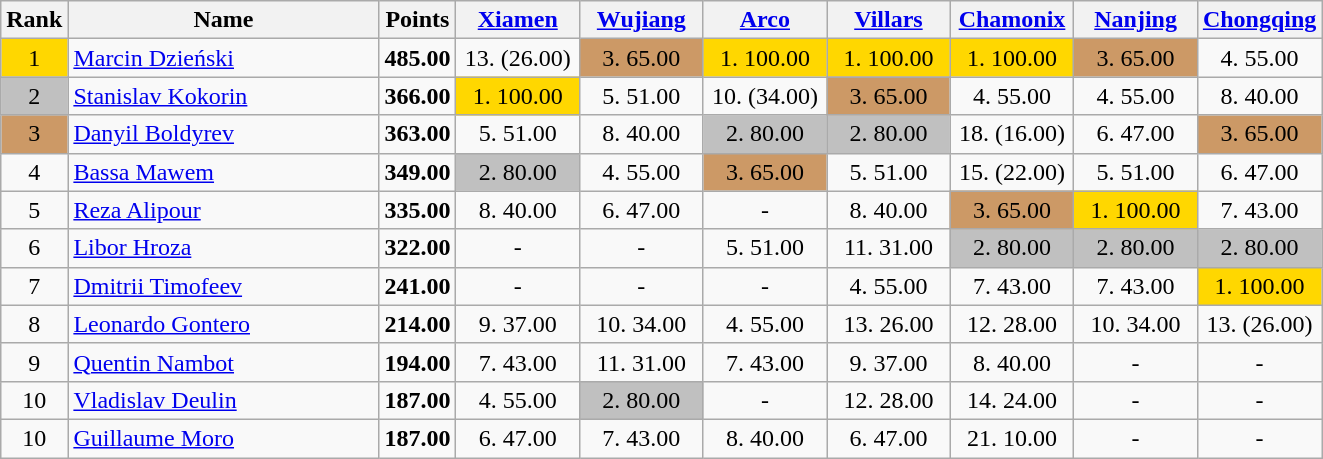<table class="wikitable sortable">
<tr>
<th>Rank</th>
<th width = "200">Name</th>
<th data-sort-type="number">Points</th>
<th width = "75" data-sort-type="number"><a href='#'>Xiamen</a></th>
<th width = "75" data-sort-type="number"><a href='#'>Wujiang</a></th>
<th width = "75" data-sort-type="number"><a href='#'>Arco</a></th>
<th width = "75" data-sort-type="number"><a href='#'>Villars</a></th>
<th width = "75" data-sort-type="number"><a href='#'>Chamonix</a></th>
<th width = "75" data-sort-type="number"><a href='#'>Nanjing</a></th>
<th width = "75" data-sort-type="number"><a href='#'>Chongqing</a></th>
</tr>
<tr>
<td align="center" style="background: gold">1</td>
<td> <a href='#'>Marcin Dzieński</a></td>
<td align="center"><strong>485.00	</strong></td>
<td align="center">13. (26.00)</td>
<td align="center" style="background: #cc9966">3. 65.00</td>
<td align="center" style="background: gold">1. 100.00</td>
<td align="center" style="background: gold">1. 100.00</td>
<td align="center" style="background: gold">1. 100.00</td>
<td align="center" style="background: #cc9966">3. 65.00</td>
<td align="center">4. 55.00</td>
</tr>
<tr>
<td align="center" style="background: silver">2</td>
<td> <a href='#'>Stanislav Kokorin</a></td>
<td align="center"><strong>366.00	</strong></td>
<td align="center" style="background: gold">1. 100.00</td>
<td align="center">5. 51.00</td>
<td align="center">10. (34.00)</td>
<td align="center" style="background: #cc9966">3. 65.00</td>
<td align="center">4. 55.00</td>
<td align="center">4. 55.00</td>
<td align="center">8. 40.00</td>
</tr>
<tr>
<td align="center" style="background: #cc9966">3</td>
<td> <a href='#'>Danyil Boldyrev</a></td>
<td align="center"><strong>363.00	</strong></td>
<td align="center">5. 51.00</td>
<td align="center">8. 40.00</td>
<td align="center" style="background: silver">2. 80.00</td>
<td align="center" style="background: silver">2. 80.00</td>
<td align="center">18. (16.00)</td>
<td align="center">6. 47.00</td>
<td align="center" style="background: #cc9966">3. 65.00</td>
</tr>
<tr>
<td align="center">4</td>
<td> <a href='#'>Bassa Mawem</a></td>
<td align="center"><strong>349.00	</strong></td>
<td align="center" style="background: silver">2. 80.00</td>
<td align="center">4. 55.00</td>
<td align="center" style="background: #cc9966">3. 65.00</td>
<td align="center">5. 51.00</td>
<td align="center">15. (22.00)</td>
<td align="center">5. 51.00</td>
<td align="center">6. 47.00</td>
</tr>
<tr>
<td align="center">5</td>
<td> <a href='#'>Reza Alipour</a></td>
<td align="center"><strong>335.00		</strong></td>
<td align="center">8. 40.00</td>
<td align="center">6. 47.00</td>
<td align="center">-</td>
<td align="center">8. 40.00</td>
<td align="center" style="background: #cc9966">3. 65.00</td>
<td align="center" style="background: gold">1. 100.00</td>
<td align="center">7. 43.00</td>
</tr>
<tr>
<td align="center">6</td>
<td> <a href='#'>Libor Hroza</a></td>
<td align="center"><strong>	322.00			</strong></td>
<td align="center">-</td>
<td align="center">-</td>
<td align="center">5. 51.00</td>
<td align="center">11. 31.00</td>
<td align="center" style="background: silver">2. 80.00</td>
<td align="center" style="background: silver">2. 80.00</td>
<td align="center" style="background: silver">2. 80.00</td>
</tr>
<tr>
<td align="center">7</td>
<td> <a href='#'>Dmitrii Timofeev</a></td>
<td align="center"><strong>241.00						</strong></td>
<td align="center">-</td>
<td align="center">-</td>
<td align="center">-</td>
<td align="center">4. 55.00</td>
<td align="center">7. 43.00</td>
<td align="center">7. 43.00</td>
<td align="center" style="background: gold">1. 100.00</td>
</tr>
<tr>
<td align="center">8</td>
<td> <a href='#'>Leonardo Gontero</a></td>
<td align="center"><strong>214.00						</strong></td>
<td align="center">9. 37.00</td>
<td align="center">10. 34.00</td>
<td align="center">4. 55.00</td>
<td align="center">13. 26.00</td>
<td align="center">12. 28.00</td>
<td align="center">10. 34.00</td>
<td align="center">13. (26.00)</td>
</tr>
<tr>
<td align="center">9</td>
<td> <a href='#'>Quentin Nambot</a></td>
<td align="center"><strong>194.00						</strong></td>
<td align="center">7. 43.00</td>
<td align="center">11. 31.00</td>
<td align="center">7. 43.00</td>
<td align="center">9. 37.00</td>
<td align="center">8. 40.00</td>
<td align="center">-</td>
<td align="center">-</td>
</tr>
<tr>
<td align="center">10</td>
<td> <a href='#'>Vladislav Deulin</a></td>
<td align="center"><strong>187.00						</strong></td>
<td align="center">4. 55.00</td>
<td align="center" style="background: silver">2. 80.00</td>
<td align="center">-</td>
<td align="center">12. 28.00</td>
<td align="center">14. 24.00</td>
<td align="center">-</td>
<td align="center">-</td>
</tr>
<tr>
<td align="center">10</td>
<td> <a href='#'>Guillaume Moro</a></td>
<td align="center"><strong>187.00							</strong></td>
<td align="center">6. 47.00</td>
<td align="center">7. 43.00</td>
<td align="center">8. 40.00</td>
<td align="center">6. 47.00</td>
<td align="center">21. 10.00</td>
<td align="center">-</td>
<td align="center">-</td>
</tr>
</table>
